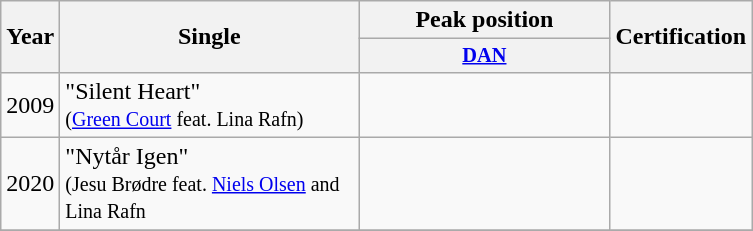<table class="wikitable plainrowheaders" style="text-align:left;" border="1">
<tr>
<th scope="col" rowspan="2">Year</th>
<th scope="col" rowspan="2" style="width:12em;">Single</th>
<th scope="col" colspan="1" style="width:10em;">Peak position</th>
<th scope="col" rowspan="2">Certification</th>
</tr>
<tr>
<th scope="col" style="width:3em;font-size:85%;"><a href='#'>DAN</a><br></th>
</tr>
<tr>
<td rowspan="1">2009</td>
<td>"Silent Heart" <br><small>(<a href='#'>Green Court</a> feat. Lina Rafn)</small></td>
<td style="text-align:center;"></td>
<td></td>
</tr>
<tr>
<td rowspan="1">2020</td>
<td>"Nytår Igen"<br><small>(Jesu Brødre feat. <a href='#'>Niels Olsen</a> and Lina Rafn</small></td>
<td style="text-align:center;"></td>
<td></td>
</tr>
<tr>
</tr>
</table>
